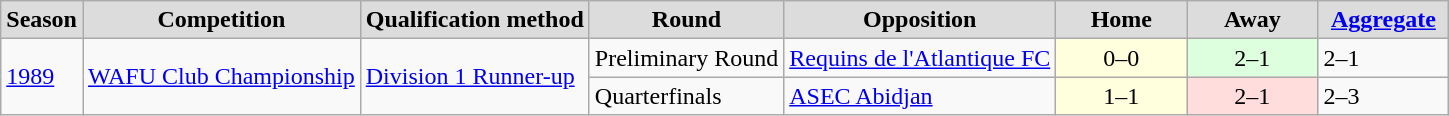<table class="sortable plainrowheaders wikitable">
<tr>
<th style="background:#DCDCDC">Season</th>
<th style="background:#DCDCDC">Competition</th>
<th style="background:#DCDCDC">Qualification method</th>
<th style="background:#DCDCDC">Round</th>
<th style="background:#DCDCDC">Opposition</th>
<th width="80" style="background:#DCDCDC">Home</th>
<th width="80" style="background:#DCDCDC">Away</th>
<th width="80" style="background:#DCDCDC"><a href='#'>Aggregate</a></th>
</tr>
<tr>
<td rowspan=2><a href='#'>1989</a></td>
<td rowspan=2><a href='#'>WAFU Club Championship</a></td>
<td rowspan=2><a href='#'>Division 1 Runner-up</a></td>
<td align=left>Preliminary Round</td>
<td align=left> <a href='#'>Requins de l'Atlantique FC</a></td>
<td style="background:#ffd; text-align:center">0–0</td>
<td style="background:#dfd; text-align:center">2–1</td>
<td>2–1</td>
</tr>
<tr>
<td align=left>Quarterfinals</td>
<td align=left> <a href='#'>ASEC Abidjan</a></td>
<td style="background:#ffd; text-align:center">1–1</td>
<td style="background:#fdd; text-align:center">2–1</td>
<td>2–3</td>
</tr>
</table>
